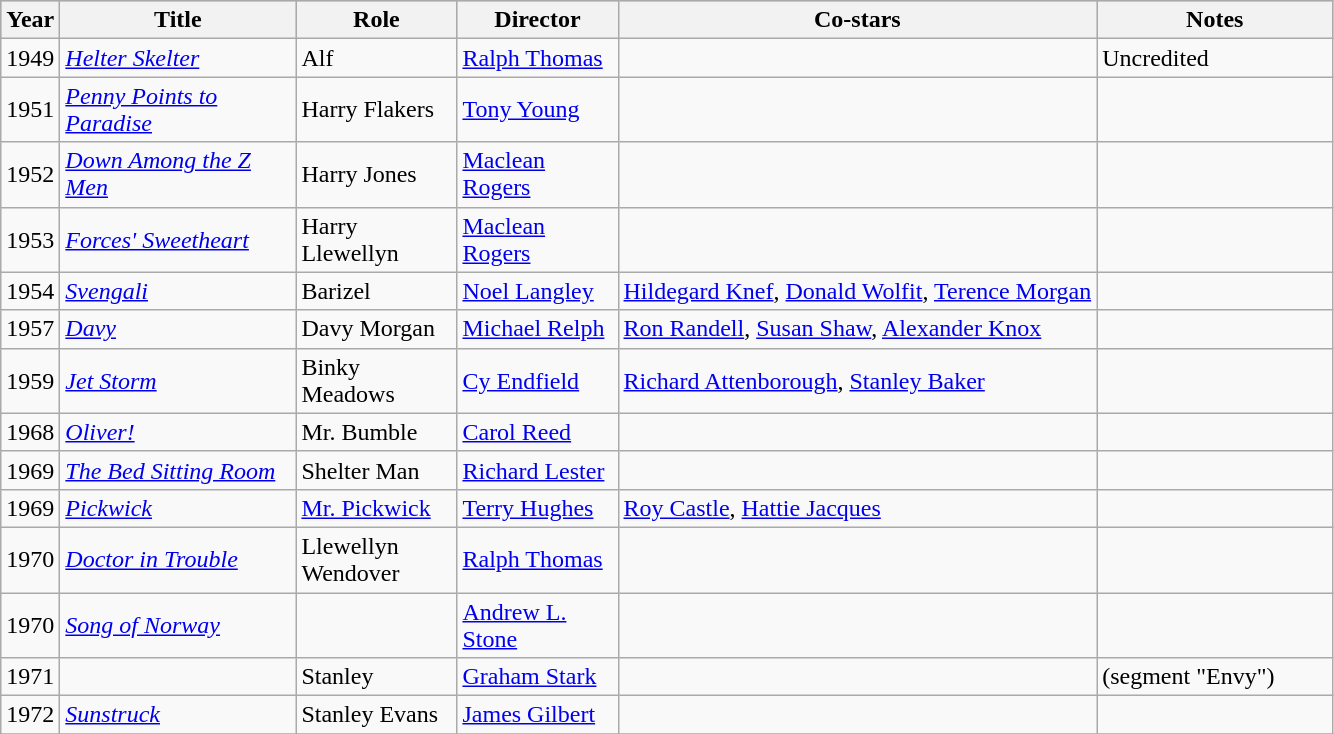<table class="wikitable">
<tr style="background:#b0c4de; text-align:center;">
<th style="width:30px;">Year</th>
<th style="width:150px;">Title</th>
<th style="width:100px;">Role</th>
<th style="width:100px;">Director</th>
<th>Co-stars</th>
<th style="width:150px;">Notes</th>
</tr>
<tr>
<td>1949</td>
<td><em><a href='#'>Helter Skelter</a></em></td>
<td>Alf</td>
<td><a href='#'>Ralph Thomas</a></td>
<td></td>
<td>Uncredited</td>
</tr>
<tr>
<td>1951</td>
<td><em><a href='#'>Penny Points to Paradise</a></em></td>
<td>Harry Flakers</td>
<td><a href='#'>Tony Young</a></td>
<td></td>
<td></td>
</tr>
<tr>
<td>1952</td>
<td><em><a href='#'>Down Among the Z Men</a></em></td>
<td>Harry Jones</td>
<td><a href='#'>Maclean Rogers</a></td>
<td></td>
<td></td>
</tr>
<tr>
<td>1953</td>
<td><em><a href='#'>Forces' Sweetheart</a></em></td>
<td>Harry Llewellyn</td>
<td><a href='#'>Maclean Rogers</a></td>
<td></td>
<td></td>
</tr>
<tr>
<td>1954</td>
<td><em><a href='#'>Svengali</a></em></td>
<td>Barizel</td>
<td><a href='#'>Noel Langley</a></td>
<td><a href='#'>Hildegard Knef</a>, <a href='#'>Donald Wolfit</a>, <a href='#'>Terence Morgan</a></td>
<td></td>
</tr>
<tr>
<td>1957</td>
<td><em><a href='#'>Davy</a></em></td>
<td>Davy Morgan</td>
<td><a href='#'>Michael Relph</a></td>
<td><a href='#'>Ron Randell</a>, <a href='#'>Susan Shaw</a>, <a href='#'>Alexander Knox</a></td>
<td></td>
</tr>
<tr>
<td>1959</td>
<td><em><a href='#'>Jet Storm</a></em></td>
<td>Binky Meadows</td>
<td><a href='#'>Cy Endfield</a></td>
<td><a href='#'>Richard Attenborough</a>, <a href='#'>Stanley Baker</a></td>
<td></td>
</tr>
<tr>
<td>1968</td>
<td><em><a href='#'>Oliver!</a></em></td>
<td>Mr. Bumble</td>
<td><a href='#'>Carol Reed</a></td>
<td></td>
<td></td>
</tr>
<tr>
<td>1969</td>
<td><em><a href='#'>The Bed Sitting Room</a></em></td>
<td>Shelter Man</td>
<td><a href='#'>Richard Lester</a></td>
<td></td>
<td></td>
</tr>
<tr>
<td>1969</td>
<td><em><a href='#'>Pickwick</a></em></td>
<td><a href='#'>Mr. Pickwick</a></td>
<td><a href='#'>Terry Hughes</a></td>
<td><a href='#'>Roy Castle</a>, <a href='#'>Hattie Jacques</a></td>
<td></td>
</tr>
<tr>
<td>1970</td>
<td><em><a href='#'>Doctor in Trouble</a></em></td>
<td>Llewellyn Wendover</td>
<td><a href='#'>Ralph Thomas</a></td>
<td></td>
<td></td>
</tr>
<tr>
<td>1970</td>
<td><em><a href='#'>Song of Norway</a></em></td>
<td></td>
<td><a href='#'>Andrew L. Stone</a></td>
<td></td>
<td></td>
</tr>
<tr>
<td>1971</td>
<td></td>
<td>Stanley</td>
<td><a href='#'>Graham Stark</a></td>
<td></td>
<td>(segment "Envy")</td>
</tr>
<tr>
<td>1972</td>
<td><em><a href='#'>Sunstruck</a></em></td>
<td>Stanley Evans</td>
<td><a href='#'>James Gilbert</a></td>
<td></td>
<td></td>
</tr>
<tr>
</tr>
</table>
